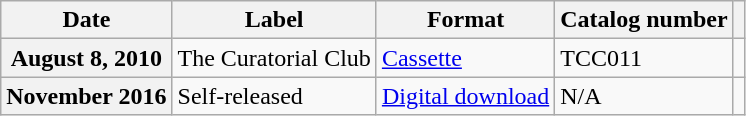<table class="wikitable plainrowheaders">
<tr>
<th scope="col">Date</th>
<th scope="col">Label</th>
<th scope="col">Format</th>
<th scope="col">Catalog number</th>
<th scope="col"class="unsortable"></th>
</tr>
<tr>
<th scope="row">August 8, 2010</th>
<td>The Curatorial Club</td>
<td><a href='#'>Cassette</a></td>
<td>TCC011</td>
<td></td>
</tr>
<tr>
<th scope="row">November 2016</th>
<td>Self-released</td>
<td><a href='#'>Digital download</a></td>
<td>N/A</td>
<td></td>
</tr>
</table>
